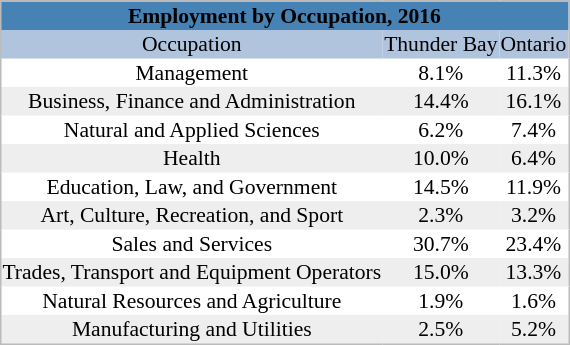<table cellpadding="1" style="float:right; margin:0 1em 1em 0; border:1px #bbb solid; border-collapse:collapse; font-size:90%;">
<tr style="text-align:center; background:steelblue;">
<th colspan=3>Employment by Occupation, 2016</th>
</tr>
<tr style="text-align:center; background:lightsteelblue;">
<td>Occupation</td>
<td>Thunder Bay</td>
<td>Ontario</td>
</tr>
<tr align=center>
<td>Management</td>
<td>8.1%</td>
<td>11.3%</td>
</tr>
<tr style="text-align:center; background:#eee;">
<td>Business, Finance and Administration</td>
<td>14.4%</td>
<td>16.1%</td>
</tr>
<tr align=center>
<td>Natural and Applied Sciences</td>
<td>6.2%</td>
<td>7.4%</td>
</tr>
<tr style="text-align:center; background:#eee;">
<td>Health</td>
<td>10.0%</td>
<td>6.4%</td>
</tr>
<tr align=center>
<td>Education, Law, and Government</td>
<td>14.5%</td>
<td>11.9%</td>
</tr>
<tr style="text-align:center; background:#eee;">
<td>Art, Culture, Recreation, and Sport</td>
<td>2.3%</td>
<td>3.2%</td>
</tr>
<tr align=center>
<td>Sales and Services</td>
<td>30.7%</td>
<td>23.4%</td>
</tr>
<tr style="text-align:center; background:#eee;">
<td>Trades, Transport and Equipment Operators</td>
<td>15.0%</td>
<td>13.3%</td>
</tr>
<tr align=center>
<td>Natural Resources and Agriculture</td>
<td>1.9%</td>
<td>1.6%</td>
</tr>
<tr style="text-align:center; background:#eee;">
<td>Manufacturing and Utilities</td>
<td>2.5%</td>
<td>5.2%</td>
</tr>
</table>
